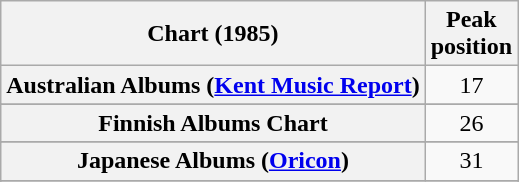<table class="wikitable sortable plainrowheaders">
<tr>
<th>Chart (1985)</th>
<th>Peak<br>position</th>
</tr>
<tr>
<th scope="row">Australian Albums (<a href='#'>Kent Music Report</a>)</th>
<td align="center">17</td>
</tr>
<tr>
</tr>
<tr>
</tr>
<tr>
<th scope="row">Finnish Albums Chart</th>
<td align="center">26</td>
</tr>
<tr>
</tr>
<tr>
</tr>
<tr>
<th scope="row">Japanese Albums (<a href='#'>Oricon</a>)</th>
<td align="center">31</td>
</tr>
<tr>
</tr>
<tr>
</tr>
<tr>
</tr>
<tr>
</tr>
</table>
